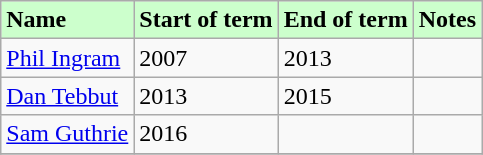<table border="1" class="wikitable">
<tr style="background-color:#cfc;">
<td><strong>Name</strong></td>
<td><strong>Start of term</strong></td>
<td><strong>End of term</strong></td>
<td><strong>Notes</strong></td>
</tr>
<tr>
<td><a href='#'>Phil Ingram</a></td>
<td>2007</td>
<td>2013</td>
<td></td>
</tr>
<tr>
<td><a href='#'>Dan Tebbut</a></td>
<td>2013</td>
<td>2015</td>
<td></td>
</tr>
<tr>
<td><a href='#'>Sam Guthrie</a></td>
<td>2016</td>
<td></td>
<td></td>
</tr>
<tr>
</tr>
</table>
